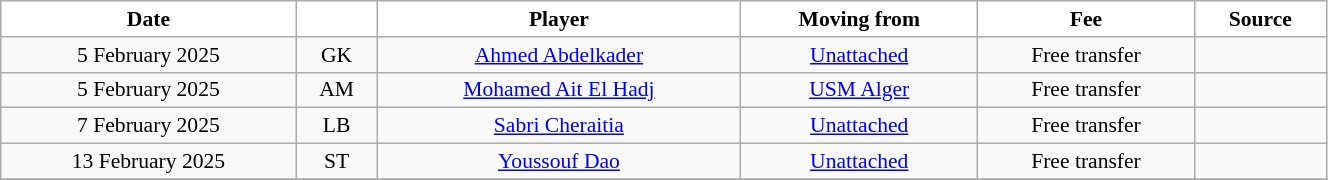<table class="wikitable sortable" style="width:70%; text-align:center; font-size:90%; text-align:centre;">
<tr>
<th style="background:white; color:black; text-align:center;">Date</th>
<th style="background:white; color:black; text-align:center;"></th>
<th style="background:white; color:black; text-align:center;">Player</th>
<th style="background:white; color:black; text-align:center;">Moving from</th>
<th style="background:white; color:black; text-align:center;">Fee</th>
<th style="background:white; color:black; text-align:center;">Source</th>
</tr>
<tr>
<td>5 February 2025</td>
<td>GK</td>
<td> <a href='#'>Ahmed Abdelkader</a></td>
<td><a href='#'>Unattached</a></td>
<td>Free transfer</td>
<td></td>
</tr>
<tr>
<td>5 February 2025</td>
<td>AM</td>
<td> <a href='#'>Mohamed Ait El Hadj</a></td>
<td> <a href='#'>USM Alger</a></td>
<td>Free transfer</td>
<td></td>
</tr>
<tr>
<td>7 February 2025</td>
<td>LB</td>
<td> <a href='#'>Sabri Cheraitia</a></td>
<td><a href='#'>Unattached</a></td>
<td>Free transfer</td>
<td></td>
</tr>
<tr>
<td>13 February 2025</td>
<td>ST</td>
<td> <a href='#'>Youssouf Dao</a></td>
<td><a href='#'>Unattached</a></td>
<td>Free transfer</td>
<td></td>
</tr>
<tr>
</tr>
</table>
